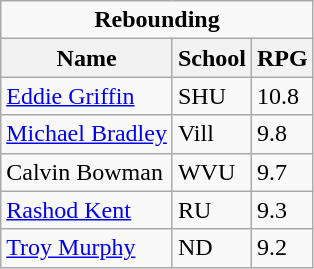<table class="wikitable">
<tr>
<td colspan=3 style="text-align:center;"><strong>Rebounding</strong></td>
</tr>
<tr>
<th>Name</th>
<th>School</th>
<th>RPG</th>
</tr>
<tr>
<td><a href='#'>Eddie Griffin</a></td>
<td>SHU</td>
<td>10.8</td>
</tr>
<tr>
<td><a href='#'>Michael Bradley</a></td>
<td>Vill</td>
<td>9.8</td>
</tr>
<tr>
<td>Calvin Bowman</td>
<td>WVU</td>
<td>9.7</td>
</tr>
<tr>
<td><a href='#'>Rashod Kent</a></td>
<td>RU</td>
<td>9.3</td>
</tr>
<tr>
<td><a href='#'>Troy Murphy</a></td>
<td>ND</td>
<td>9.2</td>
</tr>
</table>
